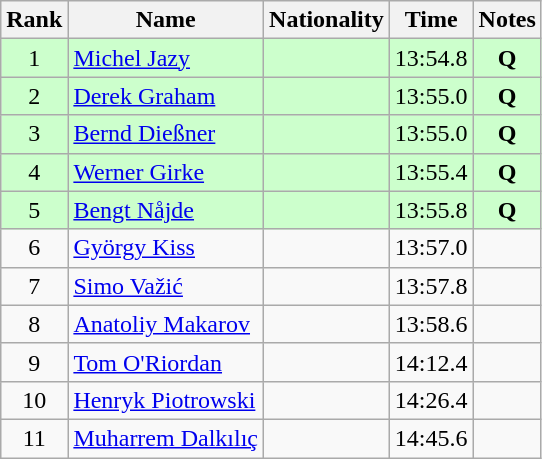<table class="wikitable sortable" style="text-align:center">
<tr>
<th>Rank</th>
<th>Name</th>
<th>Nationality</th>
<th>Time</th>
<th>Notes</th>
</tr>
<tr bgcolor=ccffcc>
<td>1</td>
<td align=left><a href='#'>Michel Jazy</a></td>
<td align=left></td>
<td>13:54.8</td>
<td><strong>Q</strong></td>
</tr>
<tr bgcolor=ccffcc>
<td>2</td>
<td align=left><a href='#'>Derek Graham</a></td>
<td align=left></td>
<td>13:55.0</td>
<td><strong>Q</strong></td>
</tr>
<tr bgcolor=ccffcc>
<td>3</td>
<td align=left><a href='#'>Bernd Dießner</a></td>
<td align=left></td>
<td>13:55.0</td>
<td><strong>Q</strong></td>
</tr>
<tr bgcolor=ccffcc>
<td>4</td>
<td align=left><a href='#'>Werner Girke</a></td>
<td align=left></td>
<td>13:55.4</td>
<td><strong>Q</strong></td>
</tr>
<tr bgcolor=ccffcc>
<td>5</td>
<td align=left><a href='#'>Bengt Nåjde</a></td>
<td align=left></td>
<td>13:55.8</td>
<td><strong>Q</strong></td>
</tr>
<tr>
<td>6</td>
<td align=left><a href='#'>György Kiss</a></td>
<td align=left></td>
<td>13:57.0</td>
<td></td>
</tr>
<tr>
<td>7</td>
<td align=left><a href='#'>Simo Važić</a></td>
<td align=left></td>
<td>13:57.8</td>
<td></td>
</tr>
<tr>
<td>8</td>
<td align=left><a href='#'>Anatoliy Makarov</a></td>
<td align=left></td>
<td>13:58.6</td>
<td></td>
</tr>
<tr>
<td>9</td>
<td align=left><a href='#'>Tom O'Riordan</a></td>
<td align=left></td>
<td>14:12.4</td>
<td></td>
</tr>
<tr>
<td>10</td>
<td align=left><a href='#'>Henryk Piotrowski</a></td>
<td align=left></td>
<td>14:26.4</td>
<td></td>
</tr>
<tr>
<td>11</td>
<td align=left><a href='#'>Muharrem Dalkılıç</a></td>
<td align=left></td>
<td>14:45.6</td>
<td></td>
</tr>
</table>
